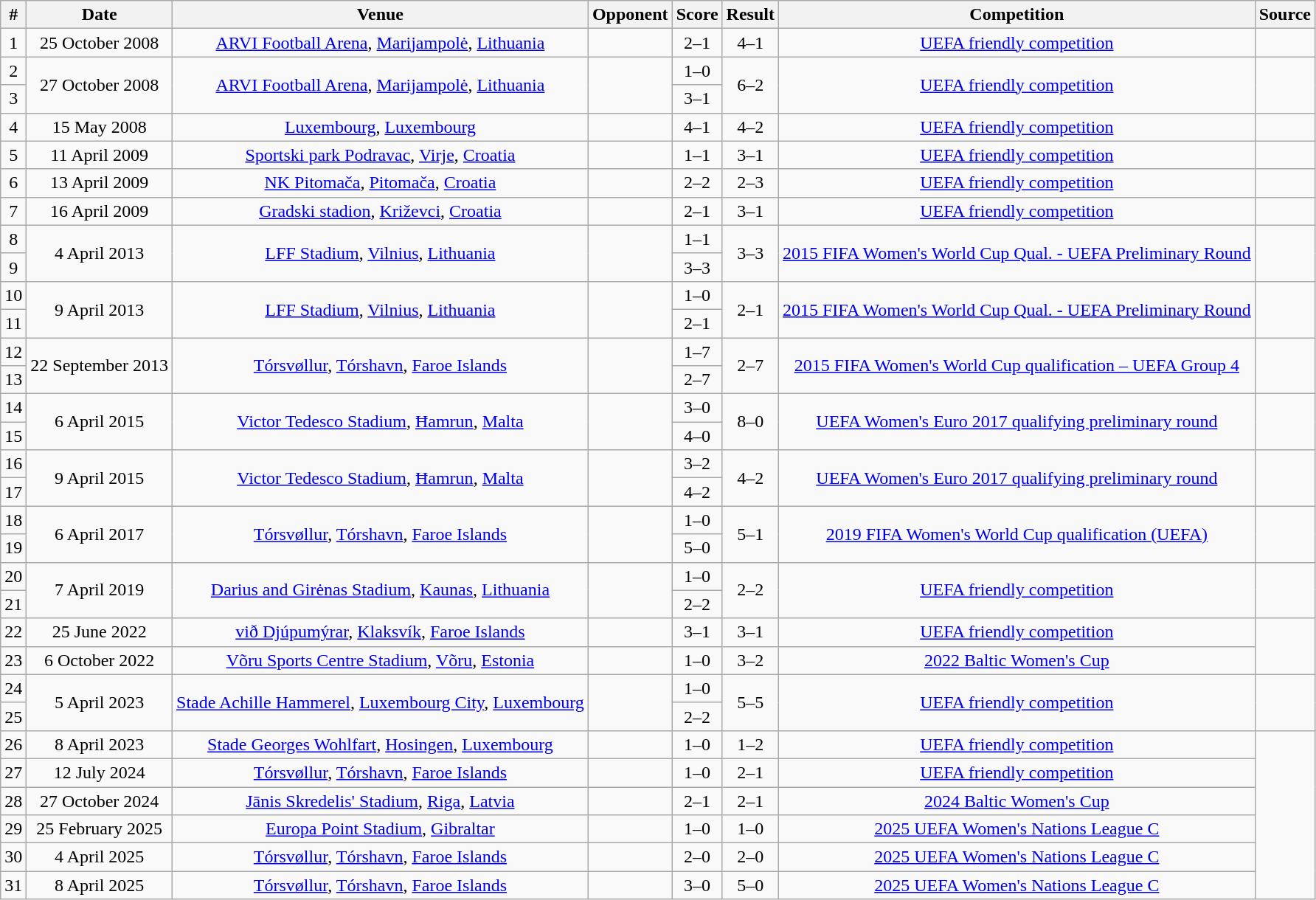<table class="wikitable" style="text-align:center;">
<tr>
<th>#</th>
<th>Date</th>
<th>Venue</th>
<th>Opponent</th>
<th>Score</th>
<th>Result</th>
<th>Competition</th>
<th>Source</th>
</tr>
<tr>
<td>1</td>
<td>25 October 2008</td>
<td><a href='#'>ARVI Football Arena</a>, <a href='#'>Marijampolė</a>, <a href='#'>Lithuania</a></td>
<td></td>
<td>2–1</td>
<td>4–1</td>
<td><a href='#'>UEFA friendly competition</a></td>
<td></td>
</tr>
<tr>
<td>2</td>
<td rowspan=2>27 October 2008</td>
<td rowspan=2><a href='#'>ARVI Football Arena</a>, <a href='#'>Marijampolė</a>, <a href='#'>Lithuania</a></td>
<td rowspan=2></td>
<td>1–0</td>
<td rowspan=2>6–2</td>
<td rowspan=2><a href='#'>UEFA friendly competition</a></td>
<td rowspan=2></td>
</tr>
<tr>
<td>3</td>
<td>3–1</td>
</tr>
<tr>
<td>4</td>
<td>15 May 2008</td>
<td><a href='#'>Luxembourg</a>, <a href='#'>Luxembourg</a></td>
<td></td>
<td>4–1</td>
<td>4–2</td>
<td><a href='#'>UEFA friendly competition</a></td>
<td></td>
</tr>
<tr>
<td>5</td>
<td>11 April 2009</td>
<td><a href='#'>Sportski park Podravac</a>, <a href='#'>Virje</a>, <a href='#'>Croatia</a></td>
<td></td>
<td>1–1</td>
<td>3–1</td>
<td><a href='#'>UEFA friendly competition</a></td>
<td></td>
</tr>
<tr>
<td>6</td>
<td>13 April 2009</td>
<td><a href='#'>NK Pitomača</a>, <a href='#'>Pitomača</a>, <a href='#'>Croatia</a></td>
<td></td>
<td>2–2</td>
<td>2–3</td>
<td><a href='#'>UEFA friendly competition</a></td>
<td></td>
</tr>
<tr>
<td>7</td>
<td>16 April 2009</td>
<td><a href='#'>Gradski stadion</a>, <a href='#'>Križevci</a>, <a href='#'>Croatia</a></td>
<td></td>
<td>2–1</td>
<td>3–1</td>
<td><a href='#'>UEFA friendly competition</a></td>
<td></td>
</tr>
<tr>
<td>8</td>
<td rowspan=2>4 April 2013</td>
<td rowspan=2><a href='#'>LFF Stadium</a>, <a href='#'>Vilnius</a>, <a href='#'>Lithuania</a></td>
<td rowspan=2></td>
<td>1–1</td>
<td rowspan=2>3–3</td>
<td rowspan=2><a href='#'>2015 FIFA Women's World Cup Qual. - UEFA Preliminary Round</a></td>
<td rowspan=2></td>
</tr>
<tr>
<td>9</td>
<td>3–3</td>
</tr>
<tr>
<td>10</td>
<td rowspan=2>9 April 2013</td>
<td rowspan=2><a href='#'>LFF Stadium</a>, <a href='#'>Vilnius</a>, <a href='#'>Lithuania</a></td>
<td rowspan=2></td>
<td>1–0</td>
<td rowspan=2>2–1</td>
<td rowspan=2><a href='#'>2015 FIFA Women's World Cup Qual. - UEFA Preliminary Round</a></td>
<td rowspan=2></td>
</tr>
<tr>
<td>11</td>
<td>2–1</td>
</tr>
<tr>
<td>12</td>
<td rowspan=2>22 September 2013</td>
<td rowspan=2><a href='#'>Tórsvøllur</a>, <a href='#'>Tórshavn</a>, <a href='#'>Faroe Islands</a></td>
<td rowspan=2></td>
<td>1–7</td>
<td rowspan=2>2–7</td>
<td rowspan=2><a href='#'>2015 FIFA Women's World Cup qualification – UEFA Group 4</a></td>
<td rowspan=2></td>
</tr>
<tr>
<td>13</td>
<td>2–7</td>
</tr>
<tr>
<td>14</td>
<td rowspan=2>6 April 2015</td>
<td rowspan=2><a href='#'>Victor Tedesco Stadium</a>, <a href='#'>Ħamrun</a>, <a href='#'>Malta</a></td>
<td rowspan=2></td>
<td>3–0</td>
<td rowspan=2>8–0</td>
<td rowspan=2><a href='#'>UEFA Women's Euro 2017 qualifying preliminary round</a></td>
<td rowspan=2></td>
</tr>
<tr>
<td>15</td>
<td>4–0</td>
</tr>
<tr>
<td>16</td>
<td rowspan=2>9 April 2015</td>
<td rowspan=2><a href='#'>Victor Tedesco Stadium</a>, <a href='#'>Ħamrun</a>, <a href='#'>Malta</a></td>
<td rowspan=2></td>
<td>3–2</td>
<td rowspan=2>4–2</td>
<td rowspan=2><a href='#'>UEFA Women's Euro 2017 qualifying preliminary round</a></td>
<td rowspan=2></td>
</tr>
<tr>
<td>17</td>
<td>4–2</td>
</tr>
<tr>
<td>18</td>
<td rowspan=2>6 April 2017</td>
<td rowspan=2><a href='#'>Tórsvøllur</a>, <a href='#'>Tórshavn</a>, <a href='#'>Faroe Islands</a></td>
<td rowspan=2></td>
<td>1–0</td>
<td rowspan=2>5–1</td>
<td rowspan=2><a href='#'>2019 FIFA Women's World Cup qualification (UEFA)</a></td>
<td rowspan=2></td>
</tr>
<tr>
<td>19</td>
<td>5–0</td>
</tr>
<tr>
<td>20</td>
<td rowspan=2>7 April 2019</td>
<td rowspan=2><a href='#'>Darius and Girėnas Stadium</a>, <a href='#'>Kaunas</a>, <a href='#'>Lithuania</a></td>
<td rowspan=2></td>
<td>1–0</td>
<td rowspan=2>2–2</td>
<td rowspan=2><a href='#'>UEFA friendly competition</a></td>
<td rowspan=2></td>
</tr>
<tr>
<td>21</td>
<td>2–2</td>
</tr>
<tr>
<td>22</td>
<td>25 June 2022</td>
<td><a href='#'>við Djúpumýrar</a>, <a href='#'>Klaksvík</a>, <a href='#'>Faroe Islands</a></td>
<td></td>
<td>3–1</td>
<td>3–1</td>
<td><a href='#'>UEFA friendly competition</a></td>
</tr>
<tr>
<td>23</td>
<td>6 October 2022</td>
<td><a href='#'>Võru Sports Centre Stadium</a>, <a href='#'>Võru</a>, <a href='#'>Estonia</a></td>
<td></td>
<td>1–0</td>
<td>3–2</td>
<td><a href='#'>2022 Baltic Women's Cup</a></td>
</tr>
<tr>
<td>24</td>
<td rowspan=2>5 April 2023</td>
<td rowspan=2><a href='#'>Stade Achille Hammerel</a>, <a href='#'>Luxembourg City</a>, <a href='#'>Luxembourg</a></td>
<td rowspan=2></td>
<td>1–0</td>
<td rowspan=2>5–5</td>
<td rowspan=2><a href='#'>UEFA friendly competition</a></td>
<td rowspan=2></td>
</tr>
<tr>
<td>25</td>
<td>2–2</td>
</tr>
<tr>
<td>26</td>
<td>8 April 2023</td>
<td><a href='#'>Stade Georges Wohlfart</a>, <a href='#'>Hosingen</a>, <a href='#'>Luxembourg</a></td>
<td></td>
<td>1–0</td>
<td>1–2</td>
<td><a href='#'>UEFA friendly competition</a></td>
</tr>
<tr>
<td>27</td>
<td>12 July 2024</td>
<td><a href='#'>Tórsvøllur</a>, <a href='#'>Tórshavn</a>, <a href='#'>Faroe Islands</a></td>
<td></td>
<td>1–0</td>
<td>2–1</td>
<td><a href='#'>UEFA friendly competition</a></td>
</tr>
<tr>
<td>28</td>
<td>27 October 2024</td>
<td><a href='#'>Jānis Skredelis' Stadium</a>, <a href='#'>Riga</a>, <a href='#'>Latvia</a></td>
<td></td>
<td>2–1</td>
<td>2–1</td>
<td><a href='#'>2024 Baltic Women's Cup</a></td>
</tr>
<tr>
<td>29</td>
<td>25 February 2025</td>
<td><a href='#'>Europa Point Stadium</a>, <a href='#'>Gibraltar</a></td>
<td></td>
<td>1–0</td>
<td>1–0</td>
<td><a href='#'>2025 UEFA Women's Nations League C</a></td>
</tr>
<tr>
<td>30</td>
<td>4 April 2025</td>
<td><a href='#'>Tórsvøllur</a>, <a href='#'>Tórshavn</a>, <a href='#'>Faroe Islands</a></td>
<td></td>
<td>2–0</td>
<td>2–0</td>
<td><a href='#'>2025 UEFA Women's Nations League C</a></td>
</tr>
<tr>
<td>31</td>
<td>8 April 2025</td>
<td><a href='#'>Tórsvøllur</a>, <a href='#'>Tórshavn</a>, <a href='#'>Faroe Islands</a></td>
<td></td>
<td>3–0</td>
<td>5–0</td>
<td><a href='#'>2025 UEFA Women's Nations League C</a></td>
</tr>
</table>
